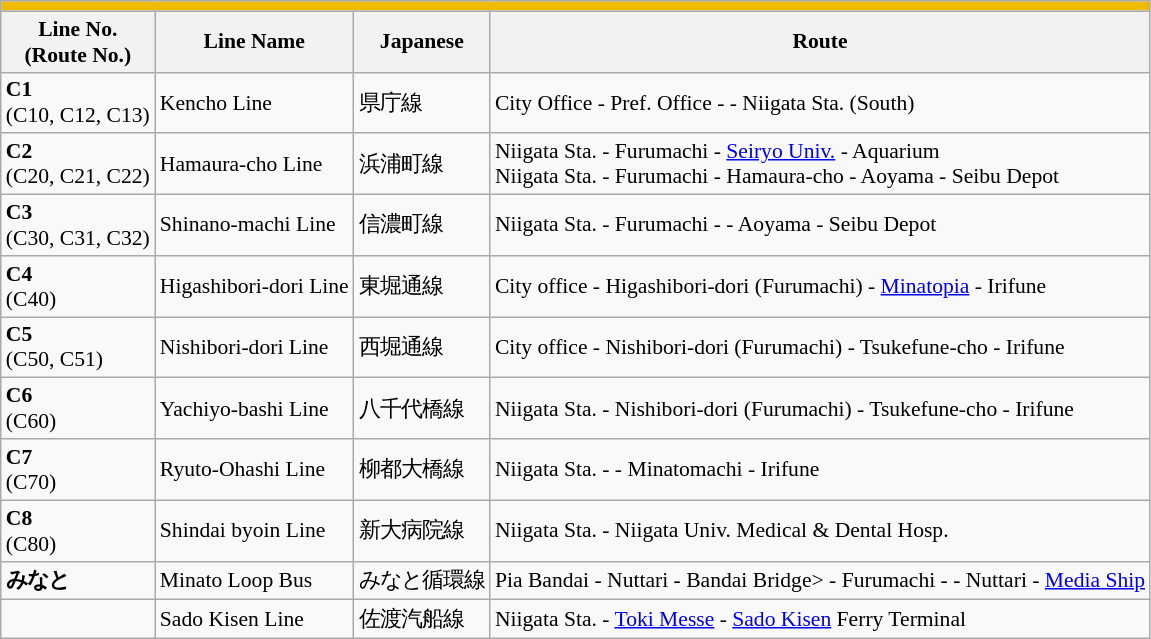<table class=wikitable style="font-size: 90%;" |>
<tr bgcolor="eebb00">
<td colspan=4><strong></strong></td>
</tr>
<tr>
<th>Line No.<br>(Route No.)</th>
<th>Line Name</th>
<th>Japanese</th>
<th>Route</th>
</tr>
<tr>
<td><strong>C1</strong><br>(C10, C12, C13)</td>
<td>Kencho Line</td>
<td>県庁線</td>
<td>City Office - Pref. Office - <via Pref. Route 51> - Niigata Sta. (South)</td>
</tr>
<tr>
<td><strong>C2</strong><br>(C20, C21, C22)</td>
<td>Hamaura-cho Line</td>
<td>浜浦町線</td>
<td>Niigata Sta. - Furumachi - <a href='#'>Seiryo Univ.</a> - Aquarium<br>Niigata Sta. - Furumachi - Hamaura-cho - Aoyama - Seibu Depot</td>
</tr>
<tr>
<td><strong>C3</strong><br>(C30, C31, C32)</td>
<td>Shinano-machi Line</td>
<td>信濃町線</td>
<td>Niigata Sta. - Furumachi - <via Nishi-Odori> - Aoyama - Seibu Depot</td>
</tr>
<tr>
<td><strong>C4</strong><br>(C40)</td>
<td>Higashibori-dori Line</td>
<td>東堀通線</td>
<td>City office - Higashibori-dori (Furumachi) - <a href='#'>Minatopia</a> - Irifune</td>
</tr>
<tr>
<td><strong>C5</strong><br>(C50, C51)</td>
<td>Nishibori-dori Line</td>
<td>西堀通線</td>
<td>City office - Nishibori-dori (Furumachi) - Tsukefune-cho - Irifune</td>
</tr>
<tr>
<td><strong>C6</strong><br>(C60)</td>
<td>Yachiyo-bashi Line</td>
<td>八千代橋線</td>
<td>Niigata Sta. - Nishibori-dori (Furumachi) - Tsukefune-cho - Irifune</td>
</tr>
<tr>
<td><strong>C7</strong><br>(C70)</td>
<td>Ryuto-Ohashi Line</td>
<td>柳都大橋線</td>
<td>Niigata Sta. - <via Ryuto Bridge> - Minatomachi - Irifune</td>
</tr>
<tr>
<td><strong>C8</strong><br>(C80)</td>
<td>Shindai byoin Line</td>
<td>新大病院線</td>
<td>Niigata Sta. - Niigata Univ. Medical & Dental Hosp.</td>
</tr>
<tr>
<td><strong>みなと</strong></td>
<td>Minato Loop Bus</td>
<td>みなと循環線</td>
<td>Pia Bandai - Nuttari - <via <a href='#'>Bandai Bridge</a>> - Furumachi - <via Ryuto Bridge> - Nuttari - <a href='#'>Media Ship</a></td>
</tr>
<tr>
<td></td>
<td>Sado Kisen Line</td>
<td>佐渡汽船線</td>
<td>Niigata Sta. - <a href='#'>Toki Messe</a> - <a href='#'>Sado Kisen</a> Ferry Terminal</td>
</tr>
</table>
